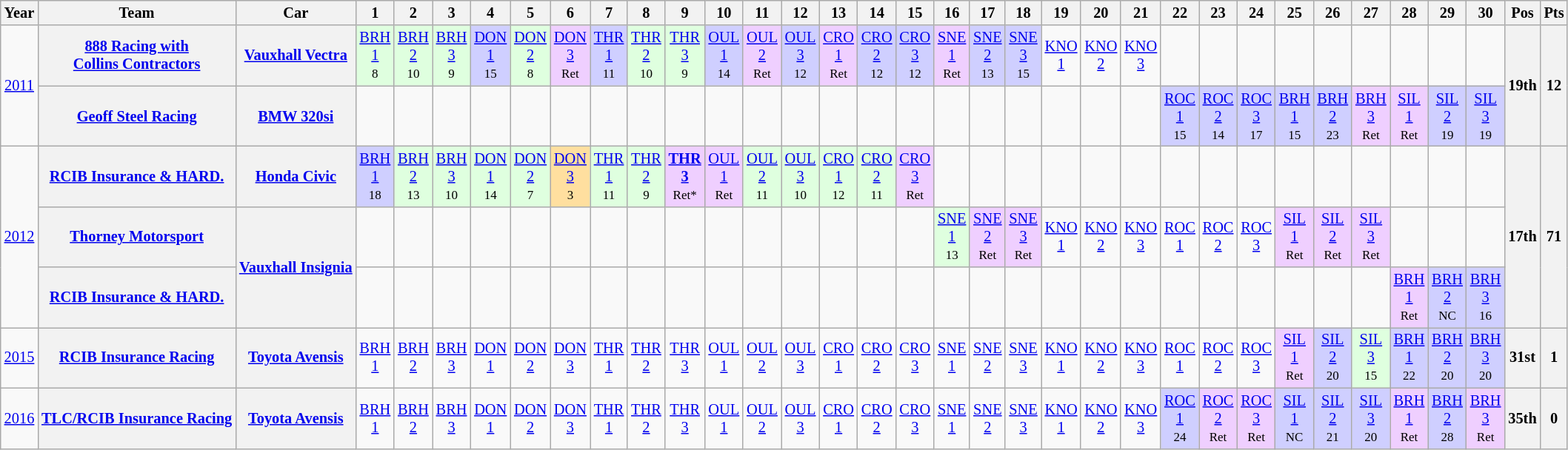<table class="wikitable" style="text-align:center; font-size:85%">
<tr>
<th>Year</th>
<th>Team</th>
<th>Car</th>
<th>1</th>
<th>2</th>
<th>3</th>
<th>4</th>
<th>5</th>
<th>6</th>
<th>7</th>
<th>8</th>
<th>9</th>
<th>10</th>
<th>11</th>
<th>12</th>
<th>13</th>
<th>14</th>
<th>15</th>
<th>16</th>
<th>17</th>
<th>18</th>
<th>19</th>
<th>20</th>
<th>21</th>
<th>22</th>
<th>23</th>
<th>24</th>
<th>25</th>
<th>26</th>
<th>27</th>
<th>28</th>
<th>29</th>
<th>30</th>
<th>Pos</th>
<th>Pts</th>
</tr>
<tr>
<td rowspan=2><a href='#'>2011</a></td>
<th nowrap><a href='#'>888 Racing with<br>Collins Contractors</a></th>
<th nowrap><a href='#'>Vauxhall Vectra</a></th>
<td style="background:#DFFFDF;"><a href='#'>BRH<br>1</a><br><small>8</small></td>
<td style="background:#DFFFDF;"><a href='#'>BRH<br>2</a><br><small>10</small></td>
<td style="background:#DFFFDF;"><a href='#'>BRH<br>3</a><br><small>9</small></td>
<td style="background:#CFCFFF;"><a href='#'>DON<br>1</a><br><small>15</small></td>
<td style="background:#DFFFDF;"><a href='#'>DON<br>2</a><br><small>8</small></td>
<td style="background:#EFCFFF;"><a href='#'>DON<br>3</a><br><small>Ret</small></td>
<td style="background:#CFCFFF;"><a href='#'>THR<br>1</a><br><small>11</small></td>
<td style="background:#DFFFDF;"><a href='#'>THR<br>2</a><br><small>10</small></td>
<td style="background:#DFFFDF;"><a href='#'>THR<br>3</a><br><small>9</small></td>
<td style="background:#CFCFFF;"><a href='#'>OUL<br>1</a><br><small>14</small></td>
<td style="background:#EFCFFF;"><a href='#'>OUL<br>2</a><br><small>Ret</small></td>
<td style="background:#CFCFFF;"><a href='#'>OUL<br>3</a><br><small>12</small></td>
<td style="background:#EFCFFF;"><a href='#'>CRO<br>1</a><br><small>Ret</small></td>
<td style="background:#CFCFFF;"><a href='#'>CRO<br>2</a><br><small>12</small></td>
<td style="background:#CFCFFF;"><a href='#'>CRO<br>3</a><br><small>12</small></td>
<td style="background:#EFCFFF;"><a href='#'>SNE<br>1</a><br><small>Ret</small></td>
<td style="background:#CFCFFF;"><a href='#'>SNE<br>2</a><br><small>13</small></td>
<td style="background:#CFCFFF;"><a href='#'>SNE<br>3</a><br><small>15</small></td>
<td><a href='#'>KNO<br>1</a></td>
<td><a href='#'>KNO<br>2</a></td>
<td><a href='#'>KNO<br>3</a></td>
<td></td>
<td></td>
<td></td>
<td></td>
<td></td>
<td></td>
<td></td>
<td></td>
<td></td>
<th rowspan=2>19th</th>
<th rowspan=2>12</th>
</tr>
<tr>
<th nowrap><a href='#'>Geoff Steel Racing</a></th>
<th nowrap><a href='#'>BMW 320si</a></th>
<td></td>
<td></td>
<td></td>
<td></td>
<td></td>
<td></td>
<td></td>
<td></td>
<td></td>
<td></td>
<td></td>
<td></td>
<td></td>
<td></td>
<td></td>
<td></td>
<td></td>
<td></td>
<td></td>
<td></td>
<td></td>
<td style="background:#CFCFFF;"><a href='#'>ROC<br>1</a><br><small>15</small></td>
<td style="background:#CFCFFF;"><a href='#'>ROC<br>2</a><br><small>14</small></td>
<td style="background:#CFCFFF;"><a href='#'>ROC<br>3</a><br><small>17</small></td>
<td style="background:#CFCFFF;"><a href='#'>BRH<br>1</a><br><small>15</small></td>
<td style="background:#CFCFFF;"><a href='#'>BRH<br>2</a><br><small>23</small></td>
<td style="background:#EFCFFF;"><a href='#'>BRH<br>3</a><br><small>Ret</small></td>
<td style="background:#EFCFFF;"><a href='#'>SIL<br>1</a><br><small>Ret</small></td>
<td style="background:#CFCFFF;"><a href='#'>SIL<br>2</a><br><small>19</small></td>
<td style="background:#CFCFFF;"><a href='#'>SIL<br>3</a><br><small>19</small></td>
</tr>
<tr>
<td rowspan=3><a href='#'>2012</a></td>
<th nowrap><a href='#'>RCIB Insurance & HARD.</a></th>
<th nowrap><a href='#'>Honda Civic</a></th>
<td style="background:#CFCFFF;"><a href='#'>BRH<br>1</a><br><small>18</small></td>
<td style="background:#DFFFDF;"><a href='#'>BRH<br>2</a><br><small>13</small></td>
<td style="background:#DFFFDF;"><a href='#'>BRH<br>3</a><br><small>10</small></td>
<td style="background:#DFFFDF;"><a href='#'>DON<br>1</a><br><small>14</small></td>
<td style="background:#DFFFDF;"><a href='#'>DON<br>2</a><br><small>7</small></td>
<td style="background:#FFDF9F;"><a href='#'>DON<br>3</a><br><small>3</small></td>
<td style="background:#DFFFDF;"><a href='#'>THR<br>1</a><br><small>11</small></td>
<td style="background:#DFFFDF;"><a href='#'>THR<br>2</a><br><small>9</small></td>
<td style="background:#EFCFFF;"><strong><a href='#'>THR<br>3</a></strong><br><small>Ret*</small></td>
<td style="background:#EFCFFF;"><a href='#'>OUL<br>1</a><br><small>Ret</small></td>
<td style="background:#DFFFDF;"><a href='#'>OUL<br>2</a><br><small>11</small></td>
<td style="background:#DFFFDF;"><a href='#'>OUL<br>3</a><br><small>10</small></td>
<td style="background:#DFFFDF;"><a href='#'>CRO<br>1</a><br><small>12</small></td>
<td style="background:#DFFFDF;"><a href='#'>CRO<br>2</a><br><small>11</small></td>
<td style="background:#EFCFFF;"><a href='#'>CRO<br>3</a><br><small>Ret</small></td>
<td></td>
<td></td>
<td></td>
<td></td>
<td></td>
<td></td>
<td></td>
<td></td>
<td></td>
<td></td>
<td></td>
<td></td>
<td></td>
<td></td>
<td></td>
<th rowspan=3>17th</th>
<th rowspan=3>71</th>
</tr>
<tr>
<th nowrap><a href='#'>Thorney Motorsport</a></th>
<th rowspan=2 nowrap><a href='#'>Vauxhall Insignia</a></th>
<td></td>
<td></td>
<td></td>
<td></td>
<td></td>
<td></td>
<td></td>
<td></td>
<td></td>
<td></td>
<td></td>
<td></td>
<td></td>
<td></td>
<td></td>
<td style="background:#DFFFDF;"><a href='#'>SNE<br>1</a><br><small>13</small></td>
<td style="background:#EFCFFF;"><a href='#'>SNE<br>2</a><br><small>Ret</small></td>
<td style="background:#EFCFFF;"><a href='#'>SNE<br>3</a><br><small>Ret</small></td>
<td><a href='#'>KNO<br>1</a></td>
<td><a href='#'>KNO<br>2</a></td>
<td><a href='#'>KNO<br>3</a></td>
<td><a href='#'>ROC<br>1</a></td>
<td><a href='#'>ROC<br>2</a></td>
<td><a href='#'>ROC<br>3</a></td>
<td style="background:#EFCFFF;"><a href='#'>SIL<br>1</a><br><small>Ret</small></td>
<td style="background:#EFCFFF;"><a href='#'>SIL<br>2</a><br><small>Ret</small></td>
<td style="background:#EFCFFF;"><a href='#'>SIL<br>3</a><br><small>Ret</small></td>
<td></td>
<td></td>
<td></td>
</tr>
<tr>
<th nowrap><a href='#'>RCIB Insurance & HARD.</a></th>
<td></td>
<td></td>
<td></td>
<td></td>
<td></td>
<td></td>
<td></td>
<td></td>
<td></td>
<td></td>
<td></td>
<td></td>
<td></td>
<td></td>
<td></td>
<td></td>
<td></td>
<td></td>
<td></td>
<td></td>
<td></td>
<td></td>
<td></td>
<td></td>
<td></td>
<td></td>
<td></td>
<td style="background:#EFCFFF;"><a href='#'>BRH<br>1</a><br><small>Ret</small></td>
<td style="background:#CFCFFF;"><a href='#'>BRH<br>2</a><br><small>NC</small></td>
<td style="background:#CFCFFF;"><a href='#'>BRH<br>3</a><br><small>16</small></td>
</tr>
<tr>
<td><a href='#'>2015</a></td>
<th nowrap><a href='#'>RCIB Insurance Racing</a></th>
<th nowrap><a href='#'>Toyota Avensis</a></th>
<td style="background:;"><a href='#'>BRH<br>1</a><br><small></small></td>
<td style="background:;"><a href='#'>BRH<br>2</a><br><small></small></td>
<td style="background:;"><a href='#'>BRH<br>3</a><br><small></small></td>
<td style="background:;"><a href='#'>DON<br>1</a><br><small></small></td>
<td style="background:;"><a href='#'>DON<br>2</a><br><small></small></td>
<td style="background:;"><a href='#'>DON<br>3</a><br><small></small></td>
<td style="background:;"><a href='#'>THR<br>1</a><br><small></small></td>
<td style="background:;"><a href='#'>THR<br>2</a><br><small></small></td>
<td style="background:;"><a href='#'>THR<br>3</a><br><small></small></td>
<td style="background:;"><a href='#'>OUL<br>1</a><br><small></small></td>
<td style="background:;"><a href='#'>OUL<br>2</a><br><small></small></td>
<td style="background:;"><a href='#'>OUL<br>3</a><br><small></small></td>
<td style="background:;"><a href='#'>CRO<br>1</a><br><small></small></td>
<td style="background:;"><a href='#'>CRO<br>2</a><br><small></small></td>
<td style="background:;"><a href='#'>CRO<br>3</a><br><small></small></td>
<td style="background:;"><a href='#'>SNE<br>1</a><br><small></small></td>
<td style="background:;"><a href='#'>SNE<br>2</a><br><small></small></td>
<td style="background:;"><a href='#'>SNE<br>3</a><br><small></small></td>
<td style="background:;"><a href='#'>KNO<br>1</a><br><small></small></td>
<td style="background:;"><a href='#'>KNO<br>2</a><br><small></small></td>
<td style="background:;"><a href='#'>KNO<br>3</a><br><small></small></td>
<td style="background:#;"><a href='#'>ROC<br>1</a><br><small></small></td>
<td style="background:#;"><a href='#'>ROC<br>2</a><br><small></small></td>
<td style="background:#;"><a href='#'>ROC<br>3</a><br><small></small></td>
<td style="background:#EFCFFF;"><a href='#'>SIL<br>1</a><br><small>Ret</small></td>
<td style="background:#CFCFFF;"><a href='#'>SIL<br>2</a><br><small>20</small></td>
<td style="background:#DFFFDF;"><a href='#'>SIL<br>3</a><br><small>15</small></td>
<td style="background:#CFCFFF;"><a href='#'>BRH<br>1</a><br><small>22</small></td>
<td style="background:#CFCFFF;"><a href='#'>BRH<br>2</a><br><small>20</small></td>
<td style="background:#CFCFFF;"><a href='#'>BRH<br>3</a><br><small>20</small></td>
<th>31st</th>
<th>1</th>
</tr>
<tr>
<td><a href='#'>2016</a></td>
<th nowrap><a href='#'>TLC/RCIB Insurance Racing</a></th>
<th nowrap><a href='#'>Toyota Avensis</a></th>
<td><a href='#'>BRH<br>1</a></td>
<td><a href='#'>BRH<br>2</a></td>
<td><a href='#'>BRH<br>3</a></td>
<td><a href='#'>DON<br>1</a></td>
<td><a href='#'>DON<br>2</a></td>
<td><a href='#'>DON<br>3</a></td>
<td><a href='#'>THR<br>1</a></td>
<td><a href='#'>THR<br>2</a></td>
<td><a href='#'>THR<br>3</a></td>
<td><a href='#'>OUL<br>1</a></td>
<td><a href='#'>OUL<br>2</a></td>
<td><a href='#'>OUL<br>3</a></td>
<td><a href='#'>CRO<br>1</a></td>
<td><a href='#'>CRO<br>2</a></td>
<td><a href='#'>CRO<br>3</a></td>
<td><a href='#'>SNE<br>1</a></td>
<td><a href='#'>SNE<br>2</a></td>
<td><a href='#'>SNE<br>3</a></td>
<td><a href='#'>KNO<br>1</a></td>
<td><a href='#'>KNO<br>2</a></td>
<td><a href='#'>KNO<br>3</a></td>
<td style="background:#CFCFFF;"><a href='#'>ROC<br>1</a><br><small>24</small></td>
<td style="background:#EFCFFF;"><a href='#'>ROC<br>2</a><br><small>Ret</small></td>
<td style="background:#EFCFFF;"><a href='#'>ROC<br>3</a><br><small>Ret</small></td>
<td style="background:#CFCFFF;"><a href='#'>SIL<br>1</a><br><small>NC</small></td>
<td style="background:#CFCFFF;"><a href='#'>SIL<br>2</a><br><small>21</small></td>
<td style="background:#CFCFFF;"><a href='#'>SIL<br>3</a><br><small>20</small></td>
<td style="background:#EFCFFF;"><a href='#'>BRH<br>1</a><br><small>Ret</small></td>
<td style="background:#CFCFFF;"><a href='#'>BRH<br>2</a><br><small>28</small></td>
<td style="background:#EFCFFF;"><a href='#'>BRH<br>3</a><br><small>Ret</small></td>
<th>35th</th>
<th>0</th>
</tr>
</table>
